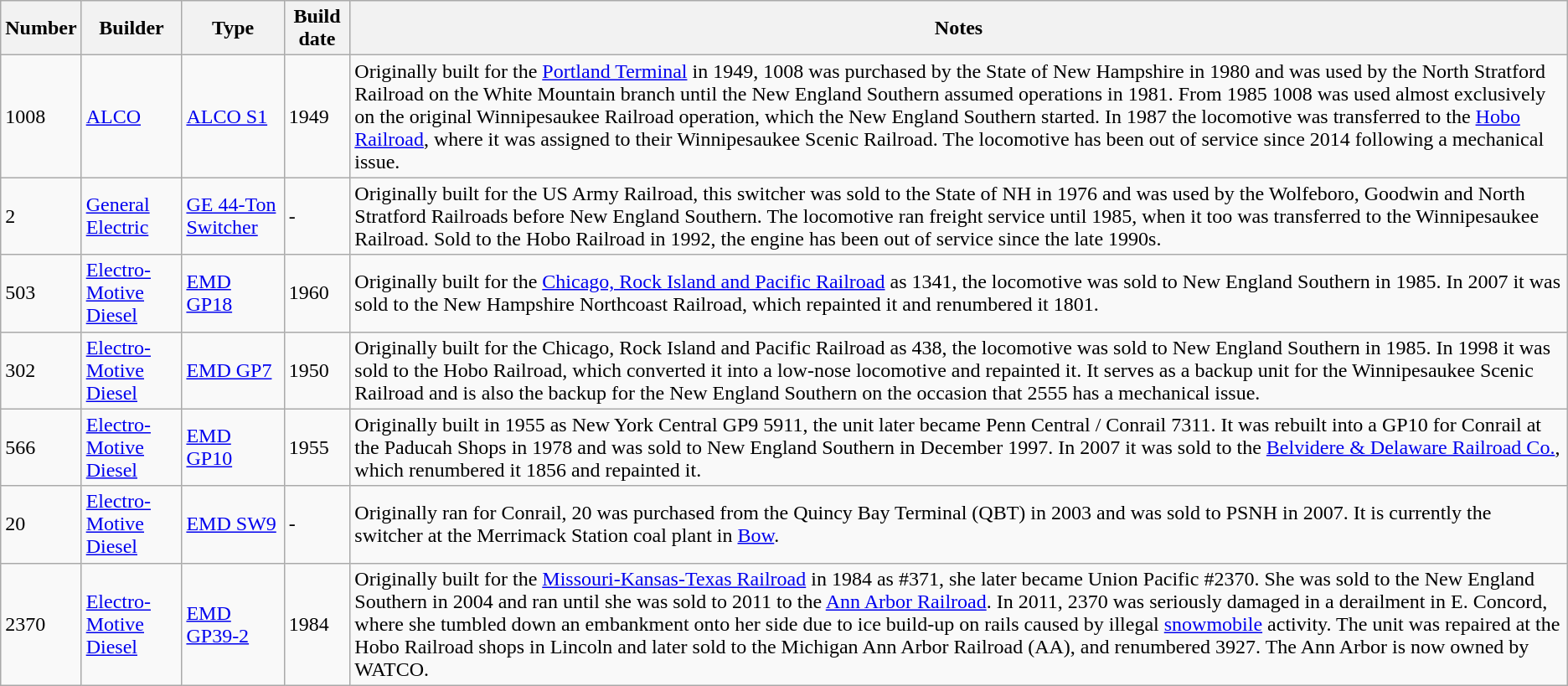<table class="wikitable">
<tr>
<th>Number</th>
<th>Builder</th>
<th>Type</th>
<th>Build date</th>
<th>Notes</th>
</tr>
<tr>
<td>1008</td>
<td><a href='#'>ALCO</a></td>
<td><a href='#'>ALCO S1</a></td>
<td>1949</td>
<td>Originally built for the <a href='#'>Portland Terminal</a> in 1949, 1008 was purchased by the State of New Hampshire in 1980 and was used by the North Stratford Railroad on the White Mountain branch until the New England Southern assumed operations in 1981. From 1985 1008 was used almost exclusively on the original Winnipesaukee Railroad operation, which the New England Southern started. In 1987 the locomotive was transferred to the <a href='#'>Hobo Railroad</a>, where it was assigned to their Winnipesaukee Scenic Railroad. The locomotive has been out of service since 2014 following a mechanical issue.</td>
</tr>
<tr>
<td>2</td>
<td><a href='#'>General Electric</a></td>
<td><a href='#'>GE 44-Ton Switcher</a></td>
<td>-</td>
<td>Originally built for the US Army Railroad, this switcher was sold to the State of NH in 1976 and was used by the Wolfeboro, Goodwin and North Stratford Railroads before New England Southern. The locomotive ran freight service until 1985, when it too was transferred to the Winnipesaukee Railroad. Sold to the Hobo Railroad in 1992, the engine has been out of service since the late 1990s.</td>
</tr>
<tr>
<td>503</td>
<td><a href='#'>Electro-Motive Diesel</a></td>
<td><a href='#'>EMD GP18</a></td>
<td>1960</td>
<td>Originally built for the <a href='#'>Chicago, Rock Island and Pacific Railroad</a> as 1341, the locomotive was sold to New England Southern in 1985. In 2007 it was sold to the New Hampshire Northcoast Railroad, which repainted it and renumbered it 1801.</td>
</tr>
<tr>
<td>302</td>
<td><a href='#'>Electro-Motive Diesel</a></td>
<td><a href='#'>EMD GP7</a></td>
<td>1950</td>
<td>Originally built for the Chicago, Rock Island and Pacific Railroad as 438, the locomotive was sold to New England Southern in 1985. In 1998 it was sold to the Hobo Railroad, which converted it into a low-nose locomotive and repainted it. It serves as a backup unit for the Winnipesaukee Scenic Railroad and is also the backup for the New England Southern on the occasion that 2555 has a mechanical issue.</td>
</tr>
<tr>
<td>566</td>
<td><a href='#'>Electro-Motive Diesel</a></td>
<td><a href='#'>EMD GP10</a></td>
<td>1955</td>
<td>Originally built in 1955 as New York Central GP9 5911, the unit later became Penn Central / Conrail 7311. It was rebuilt into a GP10 for Conrail at the Paducah Shops in 1978 and was sold to New England Southern in December 1997. In 2007 it was sold to the <a href='#'>Belvidere & Delaware Railroad Co.</a>, which renumbered it 1856 and repainted it.</td>
</tr>
<tr>
<td>20</td>
<td><a href='#'>Electro-Motive Diesel</a></td>
<td><a href='#'>EMD SW9</a></td>
<td>-</td>
<td>Originally ran for Conrail, 20 was purchased from the Quincy Bay Terminal (QBT) in 2003 and was sold to PSNH in 2007. It is currently the switcher at the Merrimack Station coal plant in <a href='#'>Bow</a>.</td>
</tr>
<tr>
<td>2370</td>
<td><a href='#'>Electro-Motive Diesel</a></td>
<td><a href='#'>EMD GP39-2</a></td>
<td>1984</td>
<td>Originally built for the <a href='#'>Missouri-Kansas-Texas Railroad</a> in 1984 as #371, she later became Union Pacific #2370. She was sold to the New England Southern in 2004 and ran until she was sold to 2011 to the <a href='#'>Ann Arbor Railroad</a>. In 2011, 2370 was seriously damaged in a derailment in E. Concord, where she tumbled down an embankment onto her side due to ice build-up on rails caused by illegal <a href='#'>snowmobile</a> activity. The unit was repaired at the Hobo Railroad shops in Lincoln and later sold to the Michigan Ann Arbor Railroad (AA), and renumbered 3927. The Ann Arbor is now owned by WATCO.</td>
</tr>
</table>
